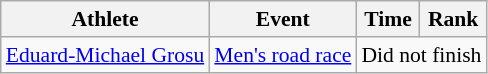<table class=wikitable style=font-size:90%;text-align:center>
<tr>
<th>Athlete</th>
<th>Event</th>
<th>Time</th>
<th>Rank</th>
</tr>
<tr>
<td align=left><a href='#'>Eduard-Michael Grosu</a></td>
<td align=left><a href='#'>Men's road race</a></td>
<td colspan=2>Did not finish</td>
</tr>
</table>
